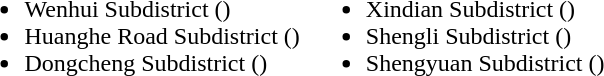<table>
<tr>
<td valign="top"><br><ul><li>Wenhui Subdistrict ()</li><li>Huanghe Road Subdistrict ()</li><li>Dongcheng Subdistrict ()</li></ul></td>
<td valign="top"><br><ul><li>Xindian Subdistrict ()</li><li>Shengli Subdistrict ()</li><li>Shengyuan Subdistrict ()</li></ul></td>
</tr>
</table>
